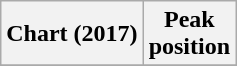<table class="wikitable sortable plainrowheaders" style="text-align:center">
<tr>
<th scope="col">Chart (2017)</th>
<th scope="col">Peak<br>position</th>
</tr>
<tr>
</tr>
</table>
